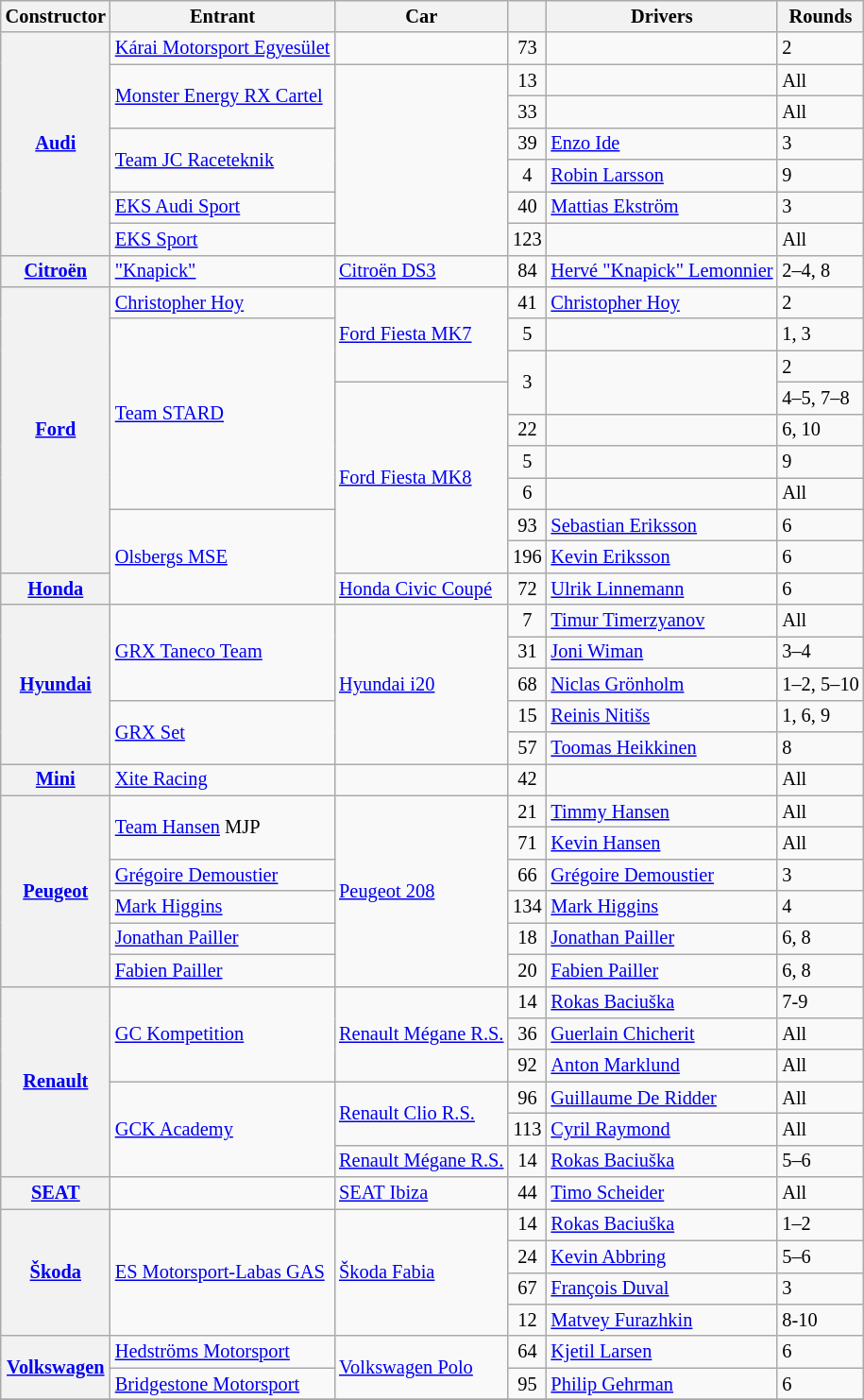<table class="wikitable" style="font-size: 85%;">
<tr>
<th>Constructor</th>
<th>Entrant</th>
<th>Car</th>
<th></th>
<th>Drivers</th>
<th>Rounds</th>
</tr>
<tr>
<th rowspan=7><a href='#'>Audi</a></th>
<td> <a href='#'>Kárai Motorsport Egyesület</a></td>
<td></td>
<td align=center>73</td>
<td></td>
<td>2</td>
</tr>
<tr>
<td rowspan=2> <a href='#'>Monster Energy RX Cartel</a></td>
<td rowspan=6></td>
<td align=center>13</td>
<td></td>
<td>All</td>
</tr>
<tr>
<td align=center>33</td>
<td></td>
<td>All</td>
</tr>
<tr>
<td rowspan=2> <a href='#'>Team JC Raceteknik</a></td>
<td align=center>39</td>
<td> <a href='#'>Enzo Ide</a></td>
<td>3</td>
</tr>
<tr>
<td align=center>4</td>
<td> <a href='#'>Robin Larsson</a></td>
<td>9</td>
</tr>
<tr>
<td> <a href='#'>EKS Audi Sport</a></td>
<td align=center>40</td>
<td> <a href='#'>Mattias Ekström</a></td>
<td>3</td>
</tr>
<tr>
<td> <a href='#'>EKS Sport</a></td>
<td align=center>123</td>
<td></td>
<td>All</td>
</tr>
<tr>
<th><a href='#'>Citroën</a></th>
<td> <a href='#'>"Knapick"</a></td>
<td><a href='#'>Citroën DS3</a></td>
<td align=center>84</td>
<td> <a href='#'>Hervé "Knapick" Lemonnier</a></td>
<td>2–4, 8</td>
</tr>
<tr>
<th rowspan="9"><a href='#'>Ford</a></th>
<td> <a href='#'>Christopher Hoy</a></td>
<td rowspan=3><a href='#'>Ford Fiesta MK7</a></td>
<td align=center>41</td>
<td nowrap> <a href='#'>Christopher Hoy</a></td>
<td>2</td>
</tr>
<tr>
<td rowspan="6"> <a href='#'>Team STARD</a></td>
<td align=center>5</td>
<td></td>
<td>1, 3</td>
</tr>
<tr>
<td rowspan=2 align=center>3</td>
<td rowspan=2></td>
<td>2</td>
</tr>
<tr>
<td rowspan="6"><a href='#'>Ford Fiesta MK8</a></td>
<td>4–5, 7–8</td>
</tr>
<tr>
<td align=center>22</td>
<td></td>
<td>6, 10</td>
</tr>
<tr>
<td align=center>5</td>
<td></td>
<td>9</td>
</tr>
<tr>
<td align=center>6</td>
<td></td>
<td>All</td>
</tr>
<tr>
<td rowspan="3"> <a href='#'>Olsbergs MSE</a></td>
<td align=center>93</td>
<td> <a href='#'>Sebastian Eriksson</a></td>
<td>6</td>
</tr>
<tr>
<td align=center>196</td>
<td> <a href='#'>Kevin Eriksson</a></td>
<td>6</td>
</tr>
<tr>
<th><a href='#'>Honda</a></th>
<td><a href='#'>Honda Civic Coupé</a></td>
<td align=center>72</td>
<td> <a href='#'>Ulrik Linnemann</a></td>
<td>6</td>
</tr>
<tr>
<th rowspan=5><a href='#'>Hyundai</a></th>
<td rowspan=3> <a href='#'>GRX Taneco Team</a></td>
<td rowspan=5><a href='#'>Hyundai i20</a></td>
<td align=center>7</td>
<td nowrap> <a href='#'>Timur Timerzyanov</a></td>
<td>All</td>
</tr>
<tr>
<td align=center>31</td>
<td> <a href='#'>Joni Wiman</a></td>
<td>3–4</td>
</tr>
<tr>
<td align=center>68</td>
<td> <a href='#'>Niclas Grönholm</a></td>
<td>1–2, 5–10</td>
</tr>
<tr>
<td rowspan=2> <a href='#'>GRX Set</a></td>
<td align=center>15</td>
<td> <a href='#'>Reinis Nitišs</a></td>
<td>1, 6, 9</td>
</tr>
<tr>
<td align=center>57</td>
<td> <a href='#'>Toomas Heikkinen</a></td>
<td>8</td>
</tr>
<tr>
<th><a href='#'>Mini</a></th>
<td> <a href='#'>Xite Racing</a></td>
<td></td>
<td align=center>42</td>
<td></td>
<td>All</td>
</tr>
<tr>
<th rowspan="6"><a href='#'>Peugeot</a></th>
<td rowspan="2"> <a href='#'>Team Hansen</a> MJP</td>
<td rowspan="6"><a href='#'>Peugeot 208</a></td>
<td align="center">21</td>
<td> <a href='#'>Timmy Hansen</a></td>
<td>All</td>
</tr>
<tr>
<td align=center>71</td>
<td> <a href='#'>Kevin Hansen</a></td>
<td>All</td>
</tr>
<tr>
<td> <a href='#'>Grégoire Demoustier</a></td>
<td align=center>66</td>
<td> <a href='#'>Grégoire Demoustier</a></td>
<td>3</td>
</tr>
<tr>
<td> <a href='#'>Mark Higgins</a></td>
<td align=center>134</td>
<td> <a href='#'>Mark Higgins</a></td>
<td>4</td>
</tr>
<tr>
<td> <a href='#'>Jonathan Pailler</a></td>
<td align=center>18</td>
<td> <a href='#'>Jonathan Pailler</a></td>
<td>6, 8</td>
</tr>
<tr>
<td> <a href='#'>Fabien Pailler</a></td>
<td align=center>20</td>
<td> <a href='#'>Fabien Pailler</a></td>
<td>6, 8</td>
</tr>
<tr>
<th rowspan=6><a href='#'>Renault</a></th>
<td rowspan=3> <a href='#'>GC Kompetition</a></td>
<td rowspan=3 nowrap><a href='#'>Renault Mégane R.S.</a></td>
<td align=center>14</td>
<td> <a href='#'>Rokas Baciuška</a></td>
<td>7-9</td>
</tr>
<tr>
<td align=center>36</td>
<td> <a href='#'>Guerlain Chicherit</a></td>
<td>All</td>
</tr>
<tr>
<td align=center>92</td>
<td> <a href='#'>Anton Marklund</a></td>
<td>All</td>
</tr>
<tr>
<td rowspan=3> <a href='#'>GCK Academy</a></td>
<td rowspan=2><a href='#'>Renault Clio R.S.</a></td>
<td align=center>96</td>
<td nowrap> <a href='#'>Guillaume De Ridder</a></td>
<td>All</td>
</tr>
<tr>
<td align=center>113</td>
<td> <a href='#'>Cyril Raymond</a></td>
<td>All</td>
</tr>
<tr>
<td><a href='#'>Renault Mégane R.S.</a></td>
<td align=center>14</td>
<td> <a href='#'>Rokas Baciuška</a></td>
<td>5–6</td>
</tr>
<tr>
<th><a href='#'>SEAT</a></th>
<td></td>
<td><a href='#'>SEAT Ibiza</a></td>
<td align=center>44</td>
<td> <a href='#'>Timo Scheider</a></td>
<td>All</td>
</tr>
<tr>
<th rowspan=4><a href='#'>Škoda</a></th>
<td rowspan=4> <a href='#'>ES Motorsport-Labas GAS</a></td>
<td rowspan=4><a href='#'>Škoda Fabia</a></td>
<td align=center>14</td>
<td> <a href='#'>Rokas Baciuška</a></td>
<td>1–2</td>
</tr>
<tr>
<td align=center>24</td>
<td> <a href='#'>Kevin Abbring</a></td>
<td>5–6</td>
</tr>
<tr>
<td align=center>67</td>
<td> <a href='#'>François Duval</a></td>
<td>3</td>
</tr>
<tr>
<td align=center>12</td>
<td> <a href='#'>Matvey Furazhkin</a></td>
<td>8-10</td>
</tr>
<tr>
<th rowspan=2><a href='#'>Volkswagen</a></th>
<td> <a href='#'>Hedströms Motorsport</a></td>
<td rowspan=2><a href='#'>Volkswagen Polo</a></td>
<td align=center>64</td>
<td> <a href='#'>Kjetil Larsen</a></td>
<td>6</td>
</tr>
<tr>
<td> <a href='#'>Bridgestone Motorsport</a></td>
<td align=center>95</td>
<td> <a href='#'>Philip Gehrman</a></td>
<td>6</td>
</tr>
<tr>
</tr>
</table>
